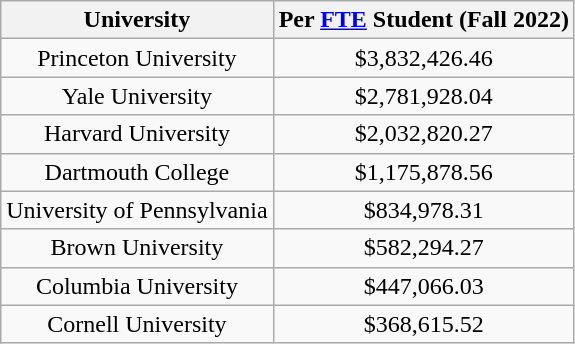<table class="wikitable" style="text-align:center; float:left; margin-right:2em">
<tr>
<th>University</th>
<th>Per <a href='#'>FTE</a> Student (Fall 2022)</th>
</tr>
<tr>
<td>Princeton University</td>
<td>$3,832,426.46</td>
</tr>
<tr>
<td>Yale University</td>
<td>$2,781,928.04</td>
</tr>
<tr>
<td>Harvard University</td>
<td>$2,032,820.27</td>
</tr>
<tr>
<td>Dartmouth College</td>
<td>$1,175,878.56</td>
</tr>
<tr>
<td>University of Pennsylvania</td>
<td>$834,978.31</td>
</tr>
<tr>
<td>Brown University</td>
<td>$582,294.27</td>
</tr>
<tr>
<td>Columbia University</td>
<td>$447,066.03</td>
</tr>
<tr>
<td>Cornell University</td>
<td>$368,615.52</td>
</tr>
</table>
